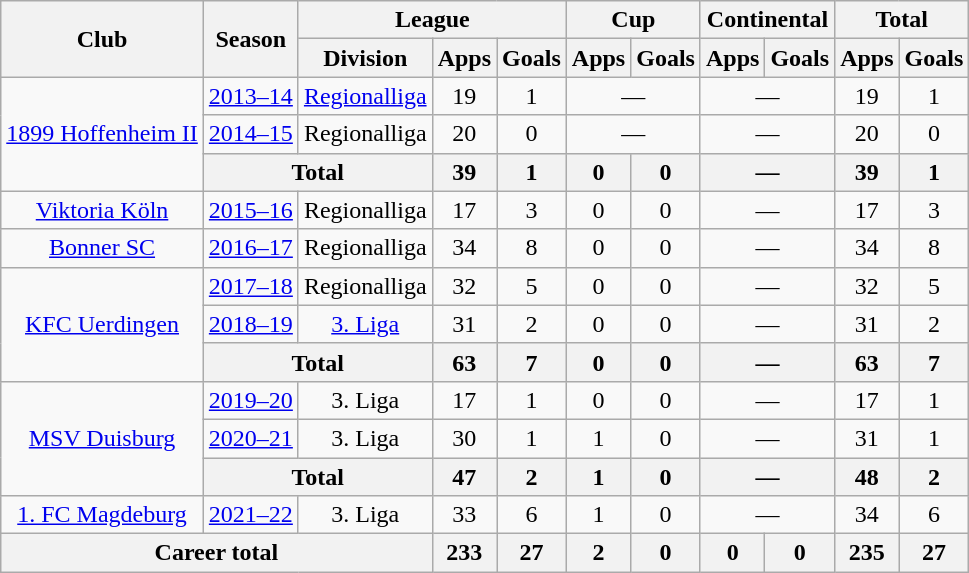<table class="wikitable" style="text-align:center">
<tr>
<th rowspan="2">Club</th>
<th rowspan="2">Season</th>
<th colspan="3">League</th>
<th colspan="2">Cup</th>
<th colspan="2">Continental</th>
<th colspan="2">Total</th>
</tr>
<tr>
<th>Division</th>
<th>Apps</th>
<th>Goals</th>
<th>Apps</th>
<th>Goals</th>
<th>Apps</th>
<th>Goals</th>
<th>Apps</th>
<th>Goals</th>
</tr>
<tr>
<td rowspan="3"><a href='#'>1899 Hoffenheim II</a></td>
<td><a href='#'>2013–14</a></td>
<td><a href='#'>Regionalliga</a></td>
<td>19</td>
<td>1</td>
<td colspan="2">—</td>
<td colspan="2">—</td>
<td>19</td>
<td>1</td>
</tr>
<tr>
<td><a href='#'>2014–15</a></td>
<td>Regionalliga</td>
<td>20</td>
<td>0</td>
<td colspan="2">—</td>
<td colspan="2">—</td>
<td>20</td>
<td>0</td>
</tr>
<tr>
<th colspan="2">Total</th>
<th>39</th>
<th>1</th>
<th>0</th>
<th>0</th>
<th colspan="2">—</th>
<th>39</th>
<th>1</th>
</tr>
<tr>
<td><a href='#'>Viktoria Köln</a></td>
<td><a href='#'>2015–16</a></td>
<td>Regionalliga</td>
<td>17</td>
<td>3</td>
<td>0</td>
<td>0</td>
<td colspan="2">—</td>
<td>17</td>
<td>3</td>
</tr>
<tr>
<td><a href='#'>Bonner SC</a></td>
<td><a href='#'>2016–17</a></td>
<td>Regionalliga</td>
<td>34</td>
<td>8</td>
<td>0</td>
<td>0</td>
<td colspan="2">—</td>
<td>34</td>
<td>8</td>
</tr>
<tr>
<td rowspan="3"><a href='#'>KFC Uerdingen</a></td>
<td><a href='#'>2017–18</a></td>
<td>Regionalliga</td>
<td>32</td>
<td>5</td>
<td>0</td>
<td>0</td>
<td colspan="2">—</td>
<td>32</td>
<td>5</td>
</tr>
<tr>
<td><a href='#'>2018–19</a></td>
<td><a href='#'>3. Liga</a></td>
<td>31</td>
<td>2</td>
<td>0</td>
<td>0</td>
<td colspan="2">—</td>
<td>31</td>
<td>2</td>
</tr>
<tr>
<th colspan="2">Total</th>
<th>63</th>
<th>7</th>
<th>0</th>
<th>0</th>
<th colspan="2">—</th>
<th>63</th>
<th>7</th>
</tr>
<tr>
<td rowspan="3"><a href='#'>MSV Duisburg</a></td>
<td><a href='#'>2019–20</a></td>
<td>3. Liga</td>
<td>17</td>
<td>1</td>
<td>0</td>
<td>0</td>
<td colspan="2">—</td>
<td>17</td>
<td>1</td>
</tr>
<tr>
<td><a href='#'>2020–21</a></td>
<td>3. Liga</td>
<td>30</td>
<td>1</td>
<td>1</td>
<td>0</td>
<td colspan="2">—</td>
<td>31</td>
<td>1</td>
</tr>
<tr>
<th colspan="2">Total</th>
<th>47</th>
<th>2</th>
<th>1</th>
<th>0</th>
<th colspan="2">—</th>
<th>48</th>
<th>2</th>
</tr>
<tr>
<td><a href='#'>1. FC Magdeburg</a></td>
<td><a href='#'>2021–22</a></td>
<td>3. Liga</td>
<td>33</td>
<td>6</td>
<td>1</td>
<td>0</td>
<td colspan="2">—</td>
<td>34</td>
<td>6</td>
</tr>
<tr>
<th colspan="3">Career total</th>
<th>233</th>
<th>27</th>
<th>2</th>
<th>0</th>
<th>0</th>
<th>0</th>
<th>235</th>
<th>27</th>
</tr>
</table>
